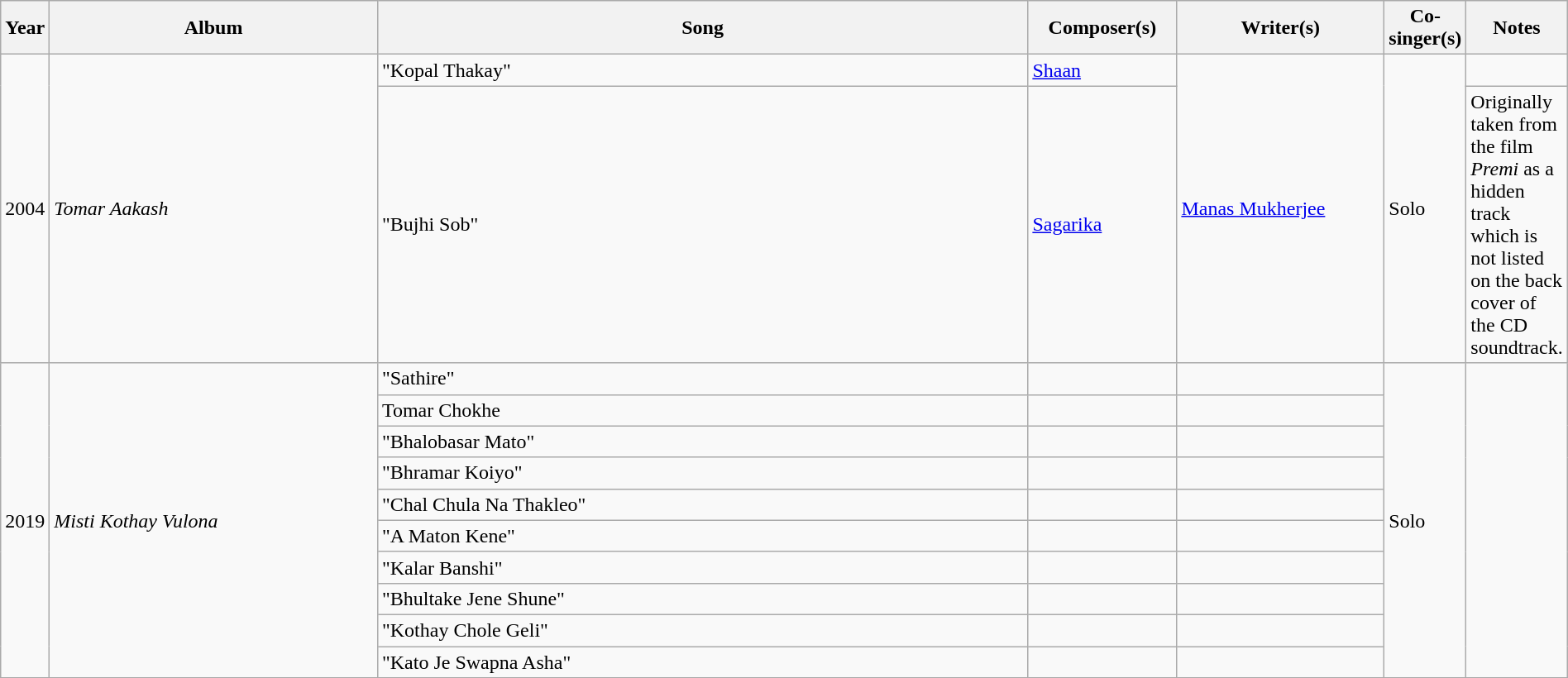<table class="wikitable plainrowheaders" style="width:100%;">
<tr>
<th>Year</th>
<th scope="col" style="width:25%;">Album</th>
<th scope="col" style="width:50%;">Song</th>
<th scope="col" style="width:10%;">Composer(s)</th>
<th scope="col" style="width:25%;">Writer(s)</th>
<th scope="col" style="width:20%;">Co-singer(s)</th>
<th scope="col" style="width:20%;">Notes</th>
</tr>
<tr>
<td rowspan="2">2004</td>
<td rowspan="2"><em>Tomar Aakash</em></td>
<td>"Kopal Thakay"</td>
<td><a href='#'>Shaan</a></td>
<td rowspan="2"><a href='#'>Manas Mukherjee</a></td>
<td rowspan="2">Solo</td>
<td></td>
</tr>
<tr>
<td>"Bujhi Sob"</td>
<td><a href='#'>Sagarika</a></td>
<td>Originally taken from the film <em>Premi</em> as a hidden track which is not listed on the back cover of the CD soundtrack.</td>
</tr>
<tr>
<td rowspan="10">2019</td>
<td rowspan="10"><em>Misti Kothay Vulona</em></td>
<td>"Sathire"</td>
<td></td>
<td></td>
<td rowspan="10">Solo</td>
<td rowspan="10"></td>
</tr>
<tr>
<td>Tomar Chokhe</td>
<td></td>
<td></td>
</tr>
<tr>
<td>"Bhalobasar Mato"</td>
<td></td>
<td></td>
</tr>
<tr>
<td>"Bhramar Koiyo"</td>
<td></td>
<td></td>
</tr>
<tr>
<td>"Chal Chula Na Thakleo"</td>
<td></td>
<td></td>
</tr>
<tr>
<td>"A Maton Kene"</td>
<td></td>
<td></td>
</tr>
<tr>
<td>"Kalar Banshi"</td>
<td></td>
<td></td>
</tr>
<tr>
<td>"Bhultake Jene Shune"</td>
<td></td>
<td></td>
</tr>
<tr>
<td>"Kothay Chole Geli"</td>
<td></td>
<td></td>
</tr>
<tr>
<td>"Kato Je Swapna Asha"</td>
<td></td>
<td></td>
</tr>
<tr>
</tr>
</table>
